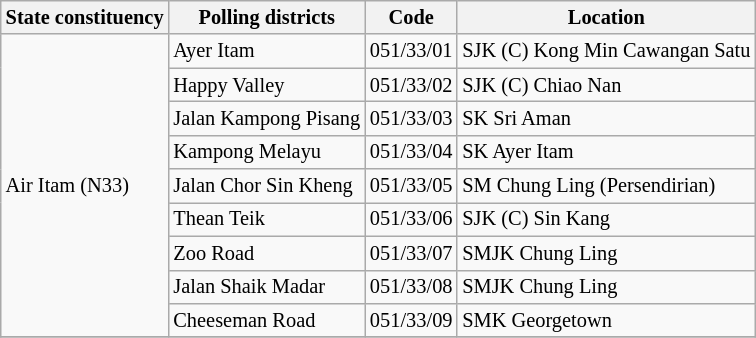<table class="wikitable sortable mw-collapsible" style="white-space:nowrap;font-size:85%">
<tr>
<th>State constituency</th>
<th>Polling districts</th>
<th>Code</th>
<th>Location</th>
</tr>
<tr>
<td rowspan="9">Air Itam (N33)</td>
<td>Ayer Itam</td>
<td>051/33/01</td>
<td>SJK (C) Kong Min Cawangan Satu</td>
</tr>
<tr>
<td>Happy Valley</td>
<td>051/33/02</td>
<td>SJK (C) Chiao Nan</td>
</tr>
<tr>
<td>Jalan Kampong Pisang</td>
<td>051/33/03</td>
<td>SK Sri Aman</td>
</tr>
<tr>
<td>Kampong Melayu</td>
<td>051/33/04</td>
<td>SK Ayer Itam</td>
</tr>
<tr>
<td>Jalan Chor Sin Kheng</td>
<td>051/33/05</td>
<td>SM Chung Ling (Persendirian)</td>
</tr>
<tr>
<td>Thean Teik</td>
<td>051/33/06</td>
<td>SJK (C) Sin Kang</td>
</tr>
<tr>
<td>Zoo Road</td>
<td>051/33/07</td>
<td>SMJK Chung Ling</td>
</tr>
<tr>
<td>Jalan Shaik Madar</td>
<td>051/33/08</td>
<td>SMJK Chung Ling</td>
</tr>
<tr>
<td>Cheeseman Road</td>
<td>051/33/09</td>
<td>SMK Georgetown</td>
</tr>
<tr>
</tr>
</table>
